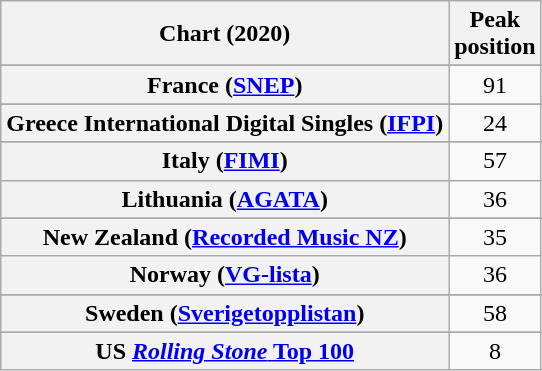<table class="wikitable sortable plainrowheaders" style="text-align:center">
<tr>
<th scope="col">Chart (2020)</th>
<th scope="col">Peak<br>position</th>
</tr>
<tr>
</tr>
<tr>
</tr>
<tr>
</tr>
<tr>
</tr>
<tr>
</tr>
<tr>
</tr>
<tr>
<th scope="row">France (<a href='#'>SNEP</a>)</th>
<td>91</td>
</tr>
<tr>
</tr>
<tr>
<th scope="row">Greece International Digital Singles (<a href='#'>IFPI</a>)</th>
<td>24</td>
</tr>
<tr>
</tr>
<tr>
</tr>
<tr>
</tr>
<tr>
<th scope="row">Italy (<a href='#'>FIMI</a>)</th>
<td>57</td>
</tr>
<tr>
<th scope="row">Lithuania (<a href='#'>AGATA</a>)</th>
<td>36</td>
</tr>
<tr>
</tr>
<tr>
<th scope="row">New Zealand (<a href='#'>Recorded Music NZ</a>)</th>
<td>35</td>
</tr>
<tr>
<th scope="row">Norway (<a href='#'>VG-lista</a>)</th>
<td>36</td>
</tr>
<tr>
</tr>
<tr>
</tr>
<tr>
</tr>
<tr>
<th scope="row">Sweden (<a href='#'>Sverigetopplistan</a>)</th>
<td>58</td>
</tr>
<tr>
</tr>
<tr>
</tr>
<tr>
</tr>
<tr>
</tr>
<tr>
</tr>
<tr>
<th scope="row">US <a href='#'><em>Rolling Stone</em> Top 100</a></th>
<td>8</td>
</tr>
</table>
